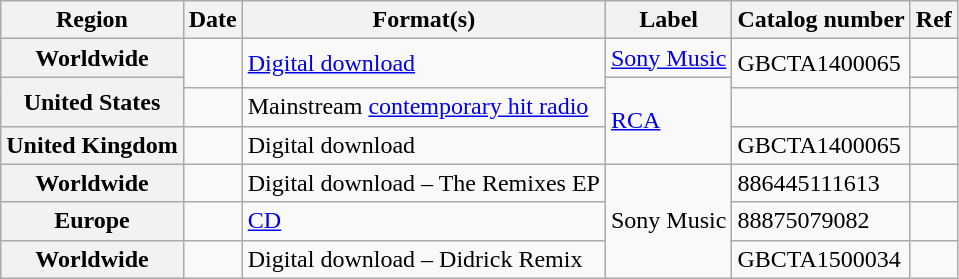<table class="wikitable plainrowheaders">
<tr>
<th scope="col">Region</th>
<th scope="col">Date</th>
<th scope="col">Format(s)</th>
<th scope="col">Label</th>
<th scope="col">Catalog number</th>
<th scope="col">Ref</th>
</tr>
<tr>
<th scope="row">Worldwide</th>
<td rowspan="2"></td>
<td rowspan="2"><a href='#'>Digital download</a></td>
<td><a href='#'>Sony Music</a></td>
<td rowspan="2">GBCTA1400065</td>
<td></td>
</tr>
<tr>
<th scope="row" rowspan="2">United States</th>
<td rowspan="3"><a href='#'>RCA</a></td>
<td></td>
</tr>
<tr>
<td></td>
<td>Mainstream <a href='#'>contemporary hit radio</a></td>
<td></td>
<td></td>
</tr>
<tr>
<th scope="row">United Kingdom</th>
<td></td>
<td>Digital download</td>
<td>GBCTA1400065</td>
<td></td>
</tr>
<tr>
<th scope="row">Worldwide</th>
<td></td>
<td>Digital download – The Remixes EP</td>
<td rowspan="3">Sony Music</td>
<td>886445111613</td>
<td></td>
</tr>
<tr>
<th scope="row">Europe</th>
<td></td>
<td><a href='#'>CD</a></td>
<td>88875079082</td>
<td></td>
</tr>
<tr>
<th scope="row">Worldwide</th>
<td></td>
<td>Digital download – Didrick Remix</td>
<td>GBCTA1500034</td>
<td></td>
</tr>
</table>
